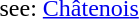<table>
<tr>
<td></td>
<td>see: <a href='#'>Châtenois</a></td>
</tr>
</table>
